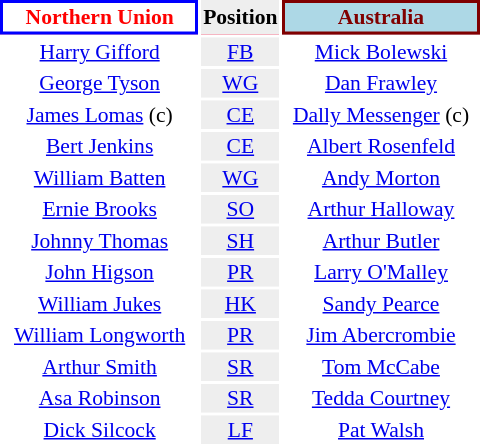<table style="float:right; font-size:90%; margin-left:1em;">
<tr style="background:#f03;">
<th align="centre"  style="width:126px; border:2px solid blue; background:white; color:red;">Northern Union</th>
<th style="text-align:center; background:#eee; color:black;">Position</th>
<th align="centre"  style="width:126px; border:2px solid maroon; background: lightblue; color: maroon">Australia</th>
</tr>
<tr>
<td style="text-align:center;"><a href='#'>Harry Gifford</a></td>
<td style="text-align:center; background:#eee;"><a href='#'>FB</a></td>
<td style="text-align:center;"><a href='#'>Mick Bolewski</a></td>
</tr>
<tr>
<td style="text-align:center;"><a href='#'>George Tyson</a></td>
<td style="text-align:center; background:#eee;"><a href='#'>WG</a></td>
<td style="text-align:center;"><a href='#'>Dan Frawley</a></td>
</tr>
<tr>
<td style="text-align:center;"><a href='#'>James Lomas</a> (c)</td>
<td style="text-align:center; background:#eee;"><a href='#'>CE</a></td>
<td style="text-align:center;"><a href='#'>Dally Messenger</a> (c)</td>
</tr>
<tr>
<td style="text-align:center;"><a href='#'>Bert Jenkins</a></td>
<td style="text-align:center; background:#eee;"><a href='#'>CE</a></td>
<td style="text-align:center;"><a href='#'>Albert Rosenfeld</a></td>
</tr>
<tr>
<td style="text-align:center;"><a href='#'>William Batten</a></td>
<td style="text-align:center; background:#eee;"><a href='#'>WG</a></td>
<td style="text-align:center;"><a href='#'>Andy Morton</a></td>
</tr>
<tr>
<td style="text-align:center;"><a href='#'>Ernie Brooks</a></td>
<td style="text-align:center; background:#eee;"><a href='#'>SO</a></td>
<td style="text-align:center;"><a href='#'>Arthur Halloway</a></td>
</tr>
<tr>
<td style="text-align:center;"><a href='#'>Johnny Thomas</a></td>
<td style="text-align:center; background:#eee;"><a href='#'>SH</a></td>
<td style="text-align:center;"><a href='#'>Arthur Butler</a></td>
</tr>
<tr>
<td style="text-align:center;"><a href='#'>John Higson</a></td>
<td style="text-align:center; background:#eee;"><a href='#'>PR</a></td>
<td style="text-align:center;"><a href='#'>Larry O'Malley</a></td>
</tr>
<tr>
<td style="text-align:center;"><a href='#'>William Jukes</a></td>
<td style="text-align:center; background:#eee;"><a href='#'>HK</a></td>
<td style="text-align:center;"><a href='#'>Sandy Pearce</a></td>
</tr>
<tr>
<td style="text-align:center;"><a href='#'>William Longworth</a></td>
<td style="text-align:center; background:#eee;"><a href='#'>PR</a></td>
<td style="text-align:center;"><a href='#'>Jim Abercrombie</a></td>
</tr>
<tr>
<td style="text-align:center;"><a href='#'>Arthur Smith</a></td>
<td style="text-align:center; background:#eee;"><a href='#'>SR</a></td>
<td style="text-align:center;"><a href='#'>Tom McCabe</a></td>
</tr>
<tr>
<td style="text-align:center;"><a href='#'>Asa Robinson</a></td>
<td style="text-align:center; background:#eee;"><a href='#'>SR</a></td>
<td style="text-align:center;"><a href='#'>Tedda Courtney</a></td>
</tr>
<tr>
<td style="text-align:center;"><a href='#'>Dick Silcock</a></td>
<td style="text-align:center; background:#eee;"><a href='#'>LF</a></td>
<td style="text-align:center;"><a href='#'>Pat Walsh</a></td>
</tr>
<tr style="text-align:center;">
</tr>
</table>
